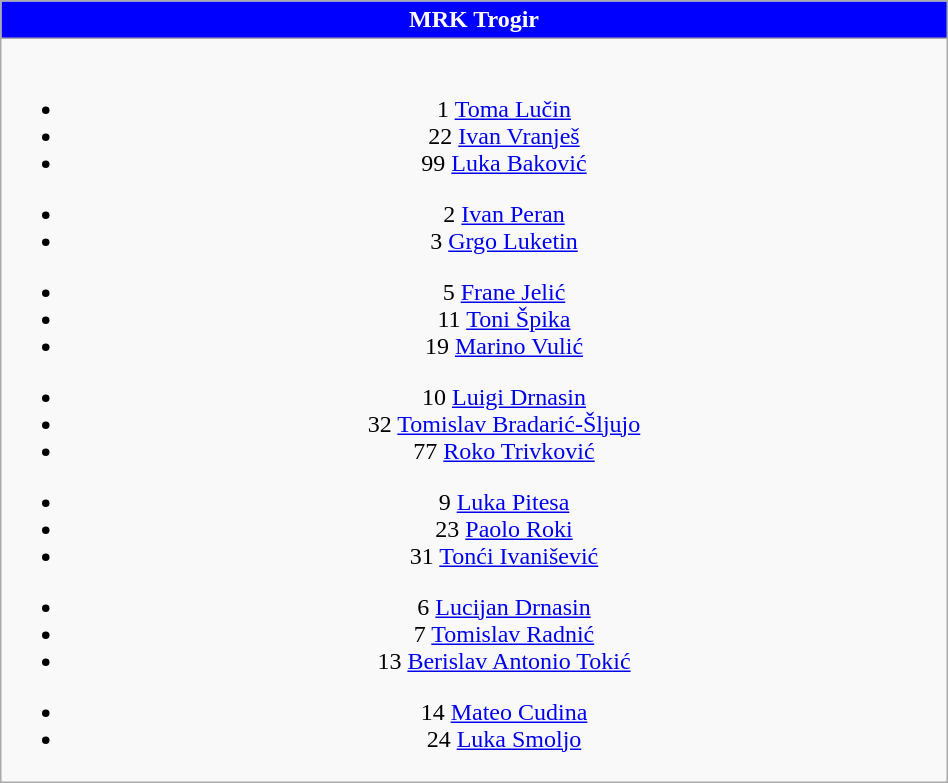<table class="wikitable" style="font-size:100%; text-align:center; width:50%">
<tr>
<th colspan=5 style="background-color:#0000FF;color:white;text-align:center;">MRK Trogir</th>
</tr>
<tr>
<td><br>
<ul><li>1  <a href='#'>Toma Lučin</a></li><li>22  <a href='#'>Ivan Vranješ</a></li><li>99  <a href='#'>Luka Baković</a></li></ul><ul><li>2  <a href='#'>Ivan Peran</a></li><li>3  <a href='#'>Grgo Luketin</a></li></ul><ul><li>5  <a href='#'>Frane Jelić</a></li><li>11  <a href='#'>Toni Špika</a></li><li>19  <a href='#'>Marino Vulić</a></li></ul><ul><li>10  <a href='#'>Luigi Drnasin</a></li><li>32  <a href='#'>Tomislav Bradarić-Šljujo</a></li><li>77  <a href='#'>Roko Trivković</a></li></ul><ul><li>9  <a href='#'>Luka Pitesa</a></li><li>23  <a href='#'>Paolo Roki</a></li><li>31  <a href='#'>Tonći Ivanišević</a></li></ul><ul><li>6  <a href='#'>Lucijan Drnasin</a></li><li>7  <a href='#'>Tomislav Radnić</a></li><li>13  <a href='#'>Berislav Antonio Tokić</a></li></ul><ul><li>14  <a href='#'>Mateo Cudina</a></li><li>24  <a href='#'>Luka Smoljo</a></li></ul></td>
</tr>
</table>
